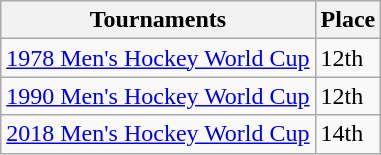<table class="wikitable collapsible">
<tr>
<th>Tournaments</th>
<th>Place</th>
</tr>
<tr>
<td><a href='#'>1978 Men's Hockey World Cup</a></td>
<td>12th</td>
</tr>
<tr>
<td><a href='#'>1990 Men's Hockey World Cup</a></td>
<td>12th</td>
</tr>
<tr>
<td><a href='#'>2018 Men's Hockey World Cup</a></td>
<td>14th</td>
</tr>
</table>
